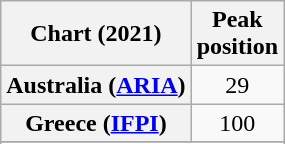<table class="wikitable sortable plainrowheaders" style="text-align:center">
<tr>
<th scope="col">Chart (2021)</th>
<th scope="col">Peak<br>position</th>
</tr>
<tr>
<th scope="row">Australia (<a href='#'>ARIA</a>)</th>
<td>29</td>
</tr>
<tr>
<th scope="row">Greece (<a href='#'>IFPI</a>)</th>
<td>100</td>
</tr>
<tr>
</tr>
<tr>
</tr>
<tr>
</tr>
<tr>
</tr>
</table>
